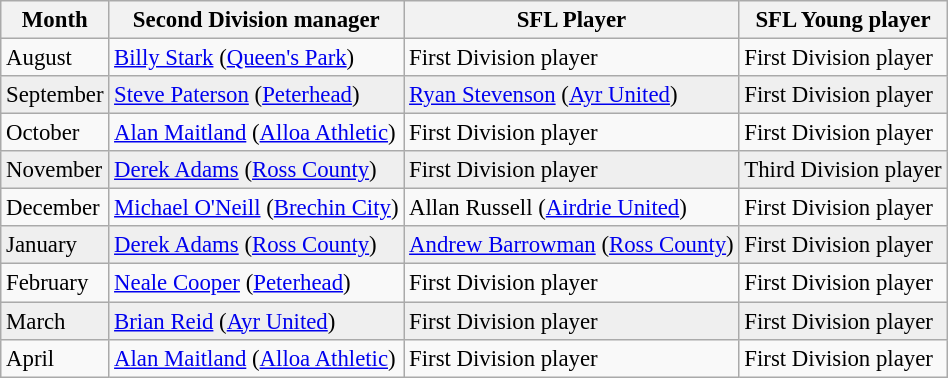<table class="wikitable" style="font-size:95%">
<tr>
<th>Month</th>
<th>Second Division manager</th>
<th>SFL Player</th>
<th>SFL Young player</th>
</tr>
<tr>
<td>August</td>
<td> <a href='#'>Billy Stark</a> (<a href='#'>Queen's Park</a>)</td>
<td>First Division player</td>
<td>First Division player</td>
</tr>
<tr bgcolor="#EFEFEF">
<td>September</td>
<td> <a href='#'>Steve Paterson</a> (<a href='#'>Peterhead</a>)</td>
<td> <a href='#'>Ryan Stevenson</a> (<a href='#'>Ayr United</a>)</td>
<td>First Division player</td>
</tr>
<tr>
<td>October</td>
<td> <a href='#'>Alan Maitland</a> (<a href='#'>Alloa Athletic</a>)</td>
<td>First Division player</td>
<td>First Division player</td>
</tr>
<tr bgcolor="#EFEFEF">
<td>November</td>
<td> <a href='#'>Derek Adams</a> (<a href='#'>Ross County</a>)</td>
<td>First Division player</td>
<td>Third Division player</td>
</tr>
<tr>
<td>December</td>
<td> <a href='#'>Michael O'Neill</a> (<a href='#'>Brechin City</a>)</td>
<td> Allan Russell (<a href='#'>Airdrie United</a>)</td>
<td>First Division player</td>
</tr>
<tr bgcolor="#EFEFEF">
<td>January</td>
<td> <a href='#'>Derek Adams</a> (<a href='#'>Ross County</a>)</td>
<td> <a href='#'>Andrew Barrowman</a> (<a href='#'>Ross County</a>)</td>
<td>First Division player</td>
</tr>
<tr>
<td>February</td>
<td> <a href='#'>Neale Cooper</a> (<a href='#'>Peterhead</a>)</td>
<td>First Division player</td>
<td>First Division player</td>
</tr>
<tr bgcolor="#EFEFEF">
<td>March</td>
<td> <a href='#'>Brian Reid</a> (<a href='#'>Ayr United</a>)</td>
<td>First Division player</td>
<td>First Division player</td>
</tr>
<tr>
<td>April</td>
<td> <a href='#'>Alan Maitland</a> (<a href='#'>Alloa Athletic</a>)</td>
<td>First Division player</td>
<td>First Division player</td>
</tr>
</table>
